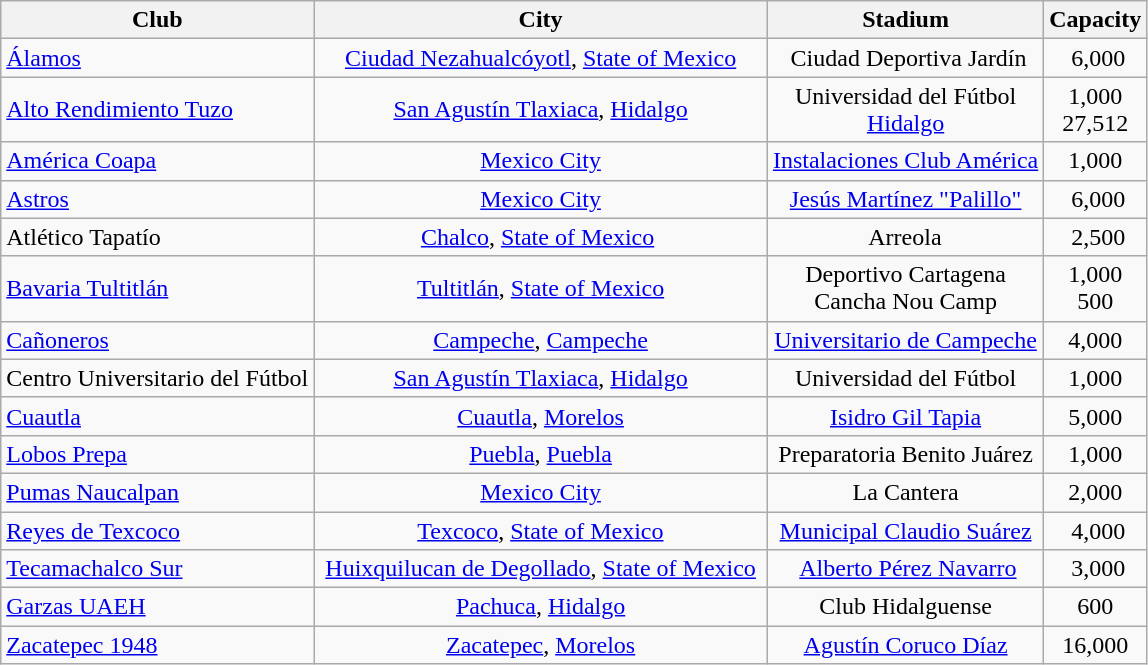<table class="wikitable sortable" style="text-align: center;">
<tr>
<th>Club</th>
<th>City</th>
<th>Stadium</th>
<th>Capacity</th>
</tr>
<tr>
<td align="left"><a href='#'>Álamos</a> </td>
<td> <a href='#'>Ciudad Nezahualcóyotl</a>, <a href='#'>State of Mexico</a> </td>
<td> Ciudad Deportiva Jardín</td>
<td> 6,000</td>
</tr>
<tr>
<td align="left"><a href='#'>Alto Rendimiento Tuzo</a></td>
<td><a href='#'>San Agustín Tlaxiaca</a>, <a href='#'>Hidalgo</a></td>
<td>Universidad del Fútbol<br><a href='#'>Hidalgo</a></td>
<td>1,000<br>27,512</td>
</tr>
<tr>
<td align="left"><a href='#'>América Coapa</a></td>
<td><a href='#'>Mexico City</a></td>
<td><a href='#'>Instalaciones Club América</a></td>
<td>1,000</td>
</tr>
<tr>
<td align="left"><a href='#'>Astros</a></td>
<td> <a href='#'>Mexico City</a> </td>
<td><a href='#'>Jesús Martínez "Palillo"</a></td>
<td> 6,000</td>
</tr>
<tr>
<td align="left">Atlético Tapatío </td>
<td><a href='#'>Chalco</a>, <a href='#'>State of Mexico</a> </td>
<td> Arreola </td>
<td> 2,500</td>
</tr>
<tr>
<td align="left"><a href='#'>Bavaria Tultitlán</a></td>
<td><a href='#'>Tultitlán</a>, <a href='#'>State of Mexico</a></td>
<td>Deportivo Cartagena<br>Cancha Nou Camp</td>
<td>1,000<br>500</td>
</tr>
<tr>
<td align="left"><a href='#'>Cañoneros</a></td>
<td><a href='#'>Campeche</a>, <a href='#'>Campeche</a></td>
<td><a href='#'>Universitario de Campeche</a></td>
<td>4,000</td>
</tr>
<tr>
<td align="left">Centro Universitario del Fútbol</td>
<td><a href='#'>San Agustín Tlaxiaca</a>, <a href='#'>Hidalgo</a></td>
<td>Universidad del Fútbol</td>
<td>1,000</td>
</tr>
<tr>
<td align="left"><a href='#'>Cuautla</a></td>
<td><a href='#'>Cuautla</a>, <a href='#'>Morelos</a></td>
<td><a href='#'>Isidro Gil Tapia</a></td>
<td>5,000</td>
</tr>
<tr>
<td align="left"><a href='#'>Lobos Prepa</a></td>
<td><a href='#'>Puebla</a>, <a href='#'>Puebla</a></td>
<td>Preparatoria Benito Juárez</td>
<td>1,000</td>
</tr>
<tr>
<td align="left"><a href='#'>Pumas Naucalpan</a></td>
<td><a href='#'>Mexico City</a></td>
<td>La Cantera</td>
<td>2,000</td>
</tr>
<tr>
<td align="left"><a href='#'>Reyes de Texcoco</a> </td>
<td> <a href='#'>Texcoco</a>, <a href='#'>State of Mexico</a> </td>
<td> <a href='#'>Municipal Claudio Suárez</a> </td>
<td> 4,000</td>
</tr>
<tr>
<td align="left"><a href='#'>Tecamachalco Sur</a> </td>
<td> <a href='#'>Huixquilucan de Degollado</a>, <a href='#'>State of Mexico</a> </td>
<td> <a href='#'>Alberto Pérez Navarro</a></td>
<td> 3,000</td>
</tr>
<tr>
<td align="left"><a href='#'>Garzas UAEH</a></td>
<td><a href='#'>Pachuca</a>, <a href='#'>Hidalgo</a></td>
<td>Club Hidalguense</td>
<td>600</td>
</tr>
<tr>
<td align="left"><a href='#'>Zacatepec 1948</a></td>
<td><a href='#'>Zacatepec</a>, <a href='#'>Morelos</a></td>
<td><a href='#'>Agustín Coruco Díaz</a></td>
<td>16,000</td>
</tr>
</table>
